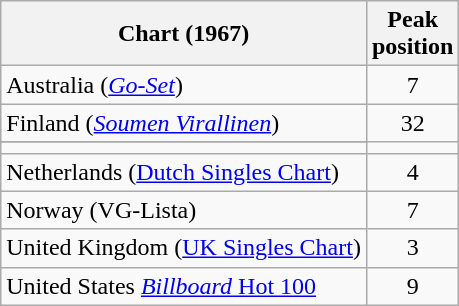<table class="wikitable sortable">
<tr>
<th>Chart (1967)</th>
<th>Peak<br>position</th>
</tr>
<tr>
<td>Australia (<em><a href='#'>Go-Set</a></em>)</td>
<td style="text-align:center;">7</td>
</tr>
<tr>
<td>Finland (<a href='#'><em>Soumen Virallinen</em></a>)</td>
<td style="text-align:center;">32</td>
</tr>
<tr>
</tr>
<tr>
<td></td>
</tr>
<tr>
<td>Netherlands (<a href='#'>Dutch Singles Chart</a>)</td>
<td style="text-align:center;">4</td>
</tr>
<tr>
<td>Norway (VG-Lista)</td>
<td style="text-align:center;">7</td>
</tr>
<tr>
<td>United Kingdom (<a href='#'>UK Singles Chart</a>)</td>
<td style="text-align:center;">3</td>
</tr>
<tr>
<td>United States <a href='#'><em>Billboard</em> Hot 100</a></td>
<td style="text-align:center;">9</td>
</tr>
</table>
